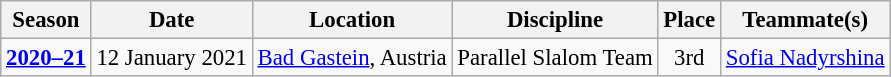<table class="wikitable"  style="text-align:center; font-size:95%;">
<tr>
<th>Season</th>
<th>Date</th>
<th>Location</th>
<th>Discipline</th>
<th>Place</th>
<th>Teammate(s)</th>
</tr>
<tr>
<td align=center><strong><a href='#'>2020–21</a></strong></td>
<td align=left>12 January 2021</td>
<td align=left> <a href='#'>Bad Gastein</a>, Austria</td>
<td>Parallel Slalom Team</td>
<td>3rd</td>
<td><a href='#'>Sofia Nadyrshina</a></td>
</tr>
</table>
